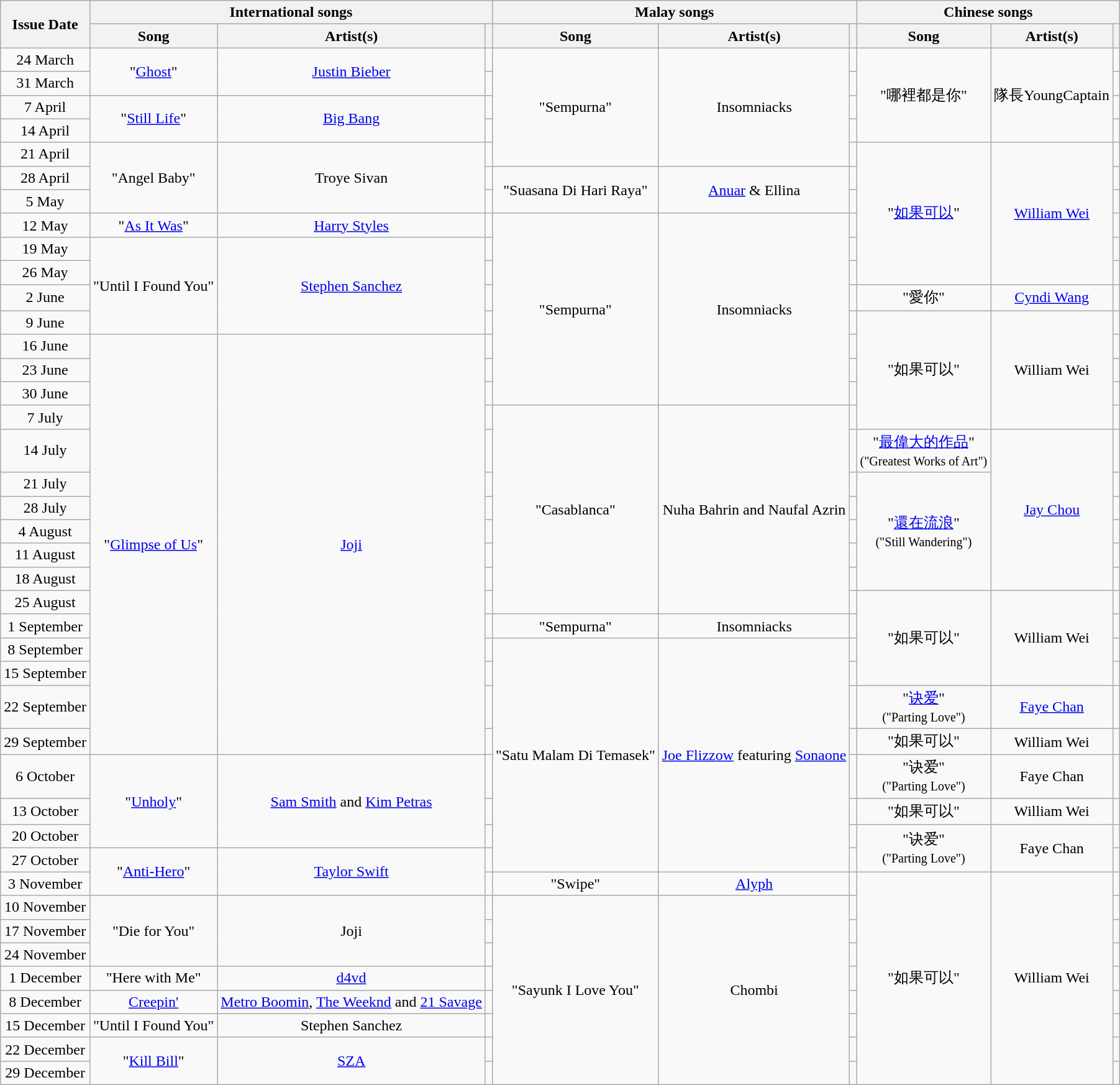<table class="wikitable" style="text-align: center;">
<tr>
<th rowspan="2">Issue Date</th>
<th colspan="3">International songs</th>
<th colspan="3">Malay songs</th>
<th colspan="3">Chinese songs</th>
</tr>
<tr>
<th>Song</th>
<th>Artist(s)</th>
<th></th>
<th>Song</th>
<th>Artist(s)</th>
<th></th>
<th>Song</th>
<th>Artist(s)</th>
<th></th>
</tr>
<tr>
<td>24 March</td>
<td rowspan="2">"<a href='#'>Ghost</a>"</td>
<td rowspan="2"><a href='#'>Justin Bieber</a></td>
<td></td>
<td rowspan="5">"Sempurna"</td>
<td rowspan="5">Insomniacks</td>
<td></td>
<td rowspan="4">"哪裡都是你"</td>
<td rowspan="4">隊長YoungCaptain</td>
<td></td>
</tr>
<tr>
<td>31 March</td>
<td></td>
<td></td>
<td></td>
</tr>
<tr>
<td>7 April</td>
<td rowspan="2">"<a href='#'>Still Life</a>"</td>
<td rowspan="2"><a href='#'>Big Bang</a></td>
<td></td>
<td></td>
<td></td>
</tr>
<tr>
<td>14 April</td>
<td></td>
<td></td>
<td></td>
</tr>
<tr>
<td>21 April</td>
<td rowspan="3">"Angel Baby"</td>
<td rowspan="3">Troye Sivan</td>
<td></td>
<td></td>
<td rowspan="6">"<a href='#'>如果可以</a>"</td>
<td rowspan="6"><a href='#'>William Wei</a></td>
<td></td>
</tr>
<tr>
<td>28 April</td>
<td></td>
<td rowspan="2">"Suasana Di Hari Raya"</td>
<td rowspan="2"><a href='#'>Anuar</a> & Ellina</td>
<td></td>
<td></td>
</tr>
<tr>
<td>5 May</td>
<td></td>
<td></td>
<td></td>
</tr>
<tr>
<td>12 May</td>
<td>"<a href='#'>As It Was</a>"</td>
<td><a href='#'>Harry Styles</a></td>
<td></td>
<td rowspan="8">"Sempurna"</td>
<td rowspan="8">Insomniacks</td>
<td></td>
<td></td>
</tr>
<tr>
<td>19 May</td>
<td rowspan="4">"Until I Found You"</td>
<td rowspan="4"><a href='#'>Stephen Sanchez</a></td>
<td></td>
<td></td>
<td></td>
</tr>
<tr>
<td>26 May</td>
<td></td>
<td></td>
<td></td>
</tr>
<tr>
<td>2 June</td>
<td></td>
<td></td>
<td>"愛你"</td>
<td><a href='#'>Cyndi Wang</a></td>
<td></td>
</tr>
<tr>
<td>9 June</td>
<td></td>
<td></td>
<td rowspan="5">"如果可以"</td>
<td rowspan="5">William Wei</td>
<td></td>
</tr>
<tr>
<td>16 June</td>
<td rowspan="16">"<a href='#'>Glimpse of Us</a>"</td>
<td rowspan="16"><a href='#'>Joji</a></td>
<td></td>
<td></td>
<td></td>
</tr>
<tr>
<td>23 June</td>
<td></td>
<td></td>
<td></td>
</tr>
<tr>
<td>30 June</td>
<td></td>
<td></td>
<td></td>
</tr>
<tr>
<td>7 July</td>
<td></td>
<td rowspan="8">"Casablanca"</td>
<td rowspan="8">Nuha Bahrin and Naufal Azrin</td>
<td></td>
<td></td>
</tr>
<tr>
<td>14 July</td>
<td></td>
<td></td>
<td>"<a href='#'>最偉大的作品</a>"<br><small>("Greatest Works of Art")</small></td>
<td rowspan="6"><a href='#'>Jay Chou</a></td>
<td></td>
</tr>
<tr>
<td>21 July</td>
<td></td>
<td></td>
<td rowspan="5">"<a href='#'>還在流浪</a>"<br><small>("Still Wandering")</small></td>
<td></td>
</tr>
<tr>
<td>28 July</td>
<td></td>
<td></td>
<td></td>
</tr>
<tr>
<td>4 August</td>
<td></td>
<td></td>
<td></td>
</tr>
<tr>
<td>11 August</td>
<td></td>
<td></td>
<td></td>
</tr>
<tr>
<td>18 August</td>
<td></td>
<td></td>
<td></td>
</tr>
<tr>
<td>25 August</td>
<td></td>
<td></td>
<td rowspan="4">"如果可以"</td>
<td rowspan="4">William Wei</td>
<td></td>
</tr>
<tr>
<td>1 September</td>
<td></td>
<td>"Sempurna"</td>
<td>Insomniacks</td>
<td></td>
<td></td>
</tr>
<tr>
<td>8 September</td>
<td></td>
<td rowspan="8">"Satu Malam Di Temasek"</td>
<td rowspan="8"><a href='#'>Joe Flizzow</a> featuring <a href='#'>Sonaone</a></td>
<td></td>
<td></td>
</tr>
<tr>
<td>15 September</td>
<td></td>
<td></td>
<td></td>
</tr>
<tr>
<td>22 September</td>
<td></td>
<td></td>
<td>"<a href='#'>诀爱</a>"<br><small>("Parting Love")</small></td>
<td><a href='#'>Faye Chan</a></td>
<td></td>
</tr>
<tr>
<td>29 September</td>
<td></td>
<td></td>
<td>"如果可以"</td>
<td>William Wei</td>
<td></td>
</tr>
<tr>
<td>6 October</td>
<td rowspan="3">"<a href='#'>Unholy</a>"</td>
<td rowspan="3"><a href='#'>Sam Smith</a> and <a href='#'>Kim Petras</a></td>
<td></td>
<td></td>
<td>"诀爱"<br><small>("Parting Love")</small></td>
<td>Faye Chan</td>
<td></td>
</tr>
<tr>
<td>13 October</td>
<td></td>
<td></td>
<td>"如果可以"</td>
<td>William Wei</td>
<td></td>
</tr>
<tr>
<td>20 October</td>
<td></td>
<td></td>
<td rowspan="2">"诀爱"<br><small>("Parting Love")</small></td>
<td rowspan="2">Faye Chan</td>
<td></td>
</tr>
<tr>
<td>27 October</td>
<td rowspan="2">"<a href='#'>Anti-Hero</a>"</td>
<td rowspan="2"><a href='#'>Taylor Swift</a></td>
<td></td>
<td></td>
<td></td>
</tr>
<tr>
<td>3 November</td>
<td></td>
<td>"Swipe"</td>
<td><a href='#'>Alyph</a></td>
<td></td>
<td rowspan="10">"如果可以"</td>
<td rowspan="10">William Wei</td>
<td></td>
</tr>
<tr>
<td>10 November</td>
<td rowspan="3">"Die for You"</td>
<td rowspan="3">Joji</td>
<td></td>
<td rowspan="9">"Sayunk I Love You"</td>
<td rowspan="9">Chombi</td>
<td></td>
<td></td>
</tr>
<tr>
<td>17 November</td>
<td></td>
<td></td>
<td></td>
</tr>
<tr>
<td>24 November</td>
<td></td>
<td></td>
<td></td>
</tr>
<tr>
<td>1 December</td>
<td rowspan="1">"Here with Me"</td>
<td rowspan="1"><a href='#'>d4vd</a></td>
<td></td>
<td></td>
<td></td>
</tr>
<tr>
<td>8 December</td>
<td rowspan="1"><a href='#'>Creepin'</a></td>
<td rowspan="1"><a href='#'>Metro Boomin</a>, <a href='#'>The Weeknd</a> and <a href='#'>21 Savage</a></td>
<td></td>
<td></td>
<td></td>
</tr>
<tr>
<td>15 December</td>
<td rowspan="1">"Until I Found You"</td>
<td rowspan="1">Stephen Sanchez</td>
<td></td>
<td></td>
<td></td>
</tr>
<tr>
<td>22 December</td>
<td rowspan="2">"<a href='#'>Kill Bill</a>"</td>
<td rowspan="2"><a href='#'>SZA</a></td>
<td></td>
<td></td>
<td></td>
</tr>
<tr>
<td>29 December</td>
<td></td>
<td></td>
<td></td>
</tr>
</table>
